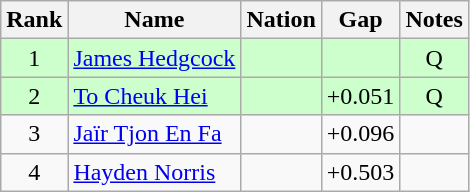<table class="wikitable sortable" style="text-align:center">
<tr>
<th>Rank</th>
<th>Name</th>
<th>Nation</th>
<th>Gap</th>
<th>Notes</th>
</tr>
<tr bgcolor=ccffcc>
<td>1</td>
<td align=left><a href='#'>James Hedgcock</a></td>
<td align=left></td>
<td></td>
<td>Q</td>
</tr>
<tr bgcolor=ccffcc>
<td>2</td>
<td align=left><a href='#'>To Cheuk Hei</a></td>
<td align=left></td>
<td>+0.051</td>
<td>Q</td>
</tr>
<tr>
<td>3</td>
<td align=left><a href='#'>Jaïr Tjon En Fa</a></td>
<td align=left></td>
<td>+0.096</td>
<td></td>
</tr>
<tr>
<td>4</td>
<td align=left><a href='#'>Hayden Norris</a></td>
<td align=left></td>
<td>+0.503</td>
<td></td>
</tr>
</table>
